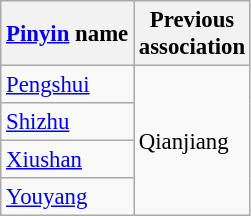<table class="wikitable" style="font-size:95%;">
<tr>
<th><a href='#'>Pinyin</a> name</th>
<th>Previous<br>association</th>
</tr>
<tr>
<td><a href='#'>Pengshui</a></td>
<td rowspan="4">Qianjiang</tr></td>
</tr>
<tr>
<td><a href='#'>Shizhu</a></tr></td>
</tr>
<tr>
<td><a href='#'>Xiushan</a></tr></td>
</tr>
<tr>
<td><a href='#'>Youyang</a></tr></td>
</tr>
</table>
